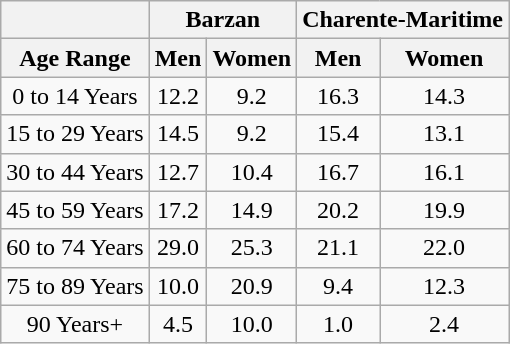<table class="wikitable" style="text-align:center;">
<tr>
<th></th>
<th colspan=2>Barzan</th>
<th colspan=2>Charente-Maritime</th>
</tr>
<tr>
<th>Age Range</th>
<th>Men</th>
<th>Women</th>
<th>Men</th>
<th>Women</th>
</tr>
<tr>
<td>0 to 14 Years</td>
<td>12.2</td>
<td>9.2</td>
<td>16.3</td>
<td>14.3</td>
</tr>
<tr>
<td>15 to 29 Years</td>
<td>14.5</td>
<td>9.2</td>
<td>15.4</td>
<td>13.1</td>
</tr>
<tr>
<td>30 to 44 Years</td>
<td>12.7</td>
<td>10.4</td>
<td>16.7</td>
<td>16.1</td>
</tr>
<tr>
<td>45 to 59 Years</td>
<td>17.2</td>
<td>14.9</td>
<td>20.2</td>
<td>19.9</td>
</tr>
<tr>
<td>60 to 74 Years</td>
<td>29.0</td>
<td>25.3</td>
<td>21.1</td>
<td>22.0</td>
</tr>
<tr>
<td>75 to 89 Years</td>
<td>10.0</td>
<td>20.9</td>
<td>9.4</td>
<td>12.3</td>
</tr>
<tr>
<td>90 Years+</td>
<td>4.5</td>
<td>10.0</td>
<td>1.0</td>
<td>2.4</td>
</tr>
</table>
